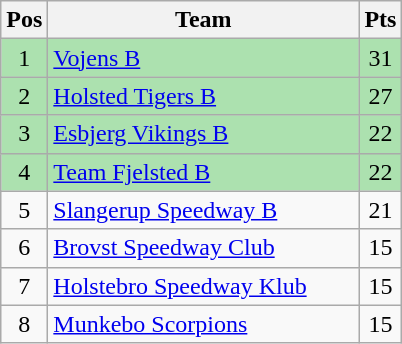<table class="wikitable" style="font-size: 100%">
<tr>
<th width=20>Pos</th>
<th width=200>Team</th>
<th width=20>Pts</th>
</tr>
<tr align=center style="background:#ACE1AF;">
<td>1</td>
<td align="left"><a href='#'>Vojens B</a></td>
<td>31</td>
</tr>
<tr align=center  style="background:#ACE1AF;">
<td>2</td>
<td align="left"><a href='#'>Holsted Tigers B</a></td>
<td>27</td>
</tr>
<tr align=center style="background:#ACE1AF;">
<td>3</td>
<td align="left"><a href='#'>Esbjerg Vikings B</a></td>
<td>22</td>
</tr>
<tr align=center style="background:#ACE1AF;">
<td>4</td>
<td align="left"><a href='#'>Team Fjelsted B</a></td>
<td>22</td>
</tr>
<tr align=center>
<td>5</td>
<td align="left"><a href='#'>Slangerup Speedway B</a></td>
<td>21</td>
</tr>
<tr align=center>
<td>6</td>
<td align="left"><a href='#'>Brovst Speedway Club</a></td>
<td>15</td>
</tr>
<tr align=center>
<td>7</td>
<td align="left"><a href='#'>Holstebro Speedway Klub</a></td>
<td>15</td>
</tr>
<tr align=center>
<td>8</td>
<td align="left"><a href='#'>Munkebo Scorpions</a></td>
<td>15</td>
</tr>
</table>
